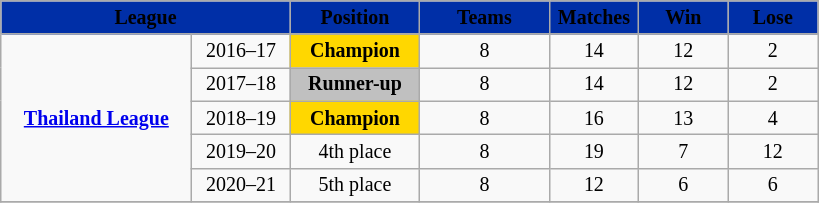<table class="wikitable" style= "text-align:center; font-size:10pt;">
<tr style= "background: #002FA7; font-weight:bold;">
<td colspan="2" style="width:14em;"><span>League</span></td>
<td style="width:6em;"><span>Position</span></td>
<td style="width:6em;"><span>Teams</span></td>
<td style="width:4em;"><span>Matches</span></td>
<td style="width:4em;"><span>Win</span></td>
<td style="width:4em;"><span>Lose</span></td>
</tr>
<tr>
<td rowspan="6"><strong><a href='#'>Thailand League</a></strong></td>
</tr>
<tr>
<td>2016–17</td>
<td bgcolor="gold"><strong>Champion</strong></td>
<td align="center">8</td>
<td align="center">14</td>
<td align="center">12</td>
<td align="center">2</td>
</tr>
<tr>
<td>2017–18</td>
<td bgcolor="silver"><strong>Runner-up</strong></td>
<td align="center">8</td>
<td align="center">14</td>
<td align="center">12</td>
<td align="center">2</td>
</tr>
<tr>
<td>2018–19</td>
<td bgcolor="gold"><strong>Champion</strong></td>
<td align="center">8</td>
<td align="center">16</td>
<td align="center">13</td>
<td align="center">4</td>
</tr>
<tr>
<td>2019–20</td>
<td>4th place</td>
<td align="center">8</td>
<td align="center">19</td>
<td align="center">7</td>
<td align="center">12</td>
</tr>
<tr>
<td>2020–21</td>
<td>5th place</td>
<td align="center">8</td>
<td align="center">12</td>
<td align="center">6</td>
<td align="center">6</td>
</tr>
<tr>
</tr>
</table>
